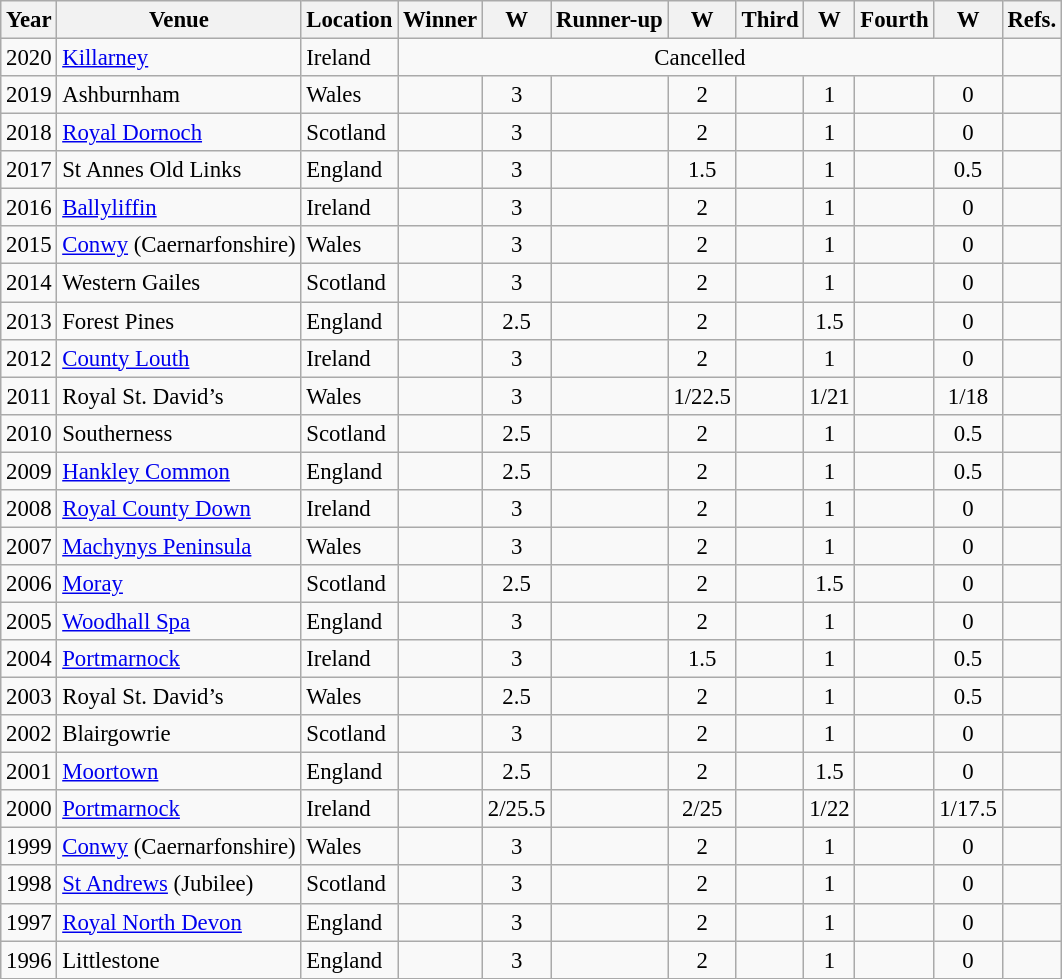<table class="wikitable sortable" style="font-size:95%;">
<tr>
<th>Year</th>
<th>Venue</th>
<th>Location</th>
<th>Winner</th>
<th>W</th>
<th>Runner-up</th>
<th>W</th>
<th>Third</th>
<th>W</th>
<th>Fourth</th>
<th>W</th>
<th>Refs.</th>
</tr>
<tr>
<td align=center>2020</td>
<td><a href='#'>Killarney</a></td>
<td>Ireland</td>
<td colspan=8 align=center>Cancelled</td>
<td></td>
</tr>
<tr>
<td align=center>2019</td>
<td>Ashburnham</td>
<td>Wales</td>
<td></td>
<td align=center>3</td>
<td></td>
<td align=center>2</td>
<td></td>
<td align=center>1</td>
<td></td>
<td align=center>0</td>
<td></td>
</tr>
<tr>
<td align=center>2018</td>
<td><a href='#'>Royal Dornoch</a></td>
<td>Scotland</td>
<td></td>
<td align=center>3</td>
<td></td>
<td align=center>2</td>
<td></td>
<td align=center>1</td>
<td></td>
<td align=center>0</td>
<td></td>
</tr>
<tr>
<td align=center>2017</td>
<td>St Annes Old Links</td>
<td>England</td>
<td></td>
<td align=center>3</td>
<td></td>
<td align=center>1.5</td>
<td></td>
<td align=center>1</td>
<td></td>
<td align=center>0.5</td>
<td></td>
</tr>
<tr>
<td align=center>2016</td>
<td><a href='#'>Ballyliffin</a></td>
<td>Ireland</td>
<td></td>
<td align=center>3</td>
<td></td>
<td align=center>2</td>
<td></td>
<td align=center>1</td>
<td></td>
<td align=center>0</td>
<td></td>
</tr>
<tr>
<td align=center>2015</td>
<td><a href='#'>Conwy</a> (Caernarfonshire)</td>
<td>Wales</td>
<td></td>
<td align=center>3</td>
<td></td>
<td align=center>2</td>
<td></td>
<td align=center>1</td>
<td></td>
<td align=center>0</td>
<td></td>
</tr>
<tr>
<td align=center>2014</td>
<td>Western Gailes</td>
<td>Scotland</td>
<td></td>
<td align=center>3</td>
<td></td>
<td align=center>2</td>
<td></td>
<td align=center>1</td>
<td></td>
<td align=center>0</td>
<td></td>
</tr>
<tr>
<td align=center>2013</td>
<td>Forest Pines</td>
<td>England</td>
<td></td>
<td align=center>2.5</td>
<td></td>
<td align=center>2</td>
<td></td>
<td align=center>1.5</td>
<td></td>
<td align=center>0</td>
<td></td>
</tr>
<tr>
<td align=center>2012</td>
<td><a href='#'>County Louth</a></td>
<td>Ireland</td>
<td></td>
<td align=center>3</td>
<td></td>
<td align=center>2</td>
<td></td>
<td align=center>1</td>
<td></td>
<td align=center>0</td>
<td></td>
</tr>
<tr>
<td align=center>2011</td>
<td>Royal St. David’s</td>
<td>Wales</td>
<td></td>
<td align=center>3</td>
<td></td>
<td align=center>1/22.5</td>
<td></td>
<td align=center>1/21</td>
<td></td>
<td align=center>1/18</td>
<td></td>
</tr>
<tr>
<td align=center>2010</td>
<td>Southerness</td>
<td>Scotland</td>
<td></td>
<td align=center>2.5</td>
<td></td>
<td align=center>2</td>
<td></td>
<td align=center>1</td>
<td></td>
<td align=center>0.5</td>
<td></td>
</tr>
<tr>
<td align=center>2009</td>
<td><a href='#'>Hankley Common</a></td>
<td>England</td>
<td></td>
<td align=center>2.5</td>
<td></td>
<td align=center>2</td>
<td></td>
<td align=center>1</td>
<td></td>
<td align=center>0.5</td>
<td></td>
</tr>
<tr>
<td align=center>2008</td>
<td><a href='#'>Royal County Down</a></td>
<td>Ireland</td>
<td></td>
<td align=center>3</td>
<td></td>
<td align=center>2</td>
<td></td>
<td align=center>1</td>
<td></td>
<td align=center>0</td>
<td></td>
</tr>
<tr>
<td align=center>2007</td>
<td><a href='#'>Machynys Peninsula</a></td>
<td>Wales</td>
<td></td>
<td align=center>3</td>
<td></td>
<td align=center>2</td>
<td></td>
<td align=center>1</td>
<td></td>
<td align=center>0</td>
<td></td>
</tr>
<tr>
<td align=center>2006</td>
<td><a href='#'>Moray</a></td>
<td>Scotland</td>
<td></td>
<td align=center>2.5</td>
<td></td>
<td align=center>2</td>
<td></td>
<td align=center>1.5</td>
<td></td>
<td align=center>0</td>
<td></td>
</tr>
<tr>
<td align=center>2005</td>
<td><a href='#'>Woodhall Spa</a></td>
<td>England</td>
<td></td>
<td align=center>3</td>
<td></td>
<td align=center>2</td>
<td></td>
<td align=center>1</td>
<td></td>
<td align=center>0</td>
<td></td>
</tr>
<tr>
<td align=center>2004</td>
<td><a href='#'>Portmarnock</a></td>
<td>Ireland</td>
<td></td>
<td align=center>3</td>
<td></td>
<td align=center>1.5</td>
<td></td>
<td align=center>1</td>
<td></td>
<td align=center>0.5</td>
<td></td>
</tr>
<tr>
<td align=center>2003</td>
<td>Royal St. David’s</td>
<td>Wales</td>
<td></td>
<td align=center>2.5</td>
<td></td>
<td align=center>2</td>
<td></td>
<td align=center>1</td>
<td></td>
<td align=center>0.5</td>
<td></td>
</tr>
<tr>
<td align=center>2002</td>
<td>Blairgowrie</td>
<td>Scotland</td>
<td></td>
<td align=center>3</td>
<td></td>
<td align=center>2</td>
<td></td>
<td align=center>1</td>
<td></td>
<td align=center>0</td>
<td></td>
</tr>
<tr>
<td align=center>2001</td>
<td><a href='#'>Moortown</a></td>
<td>England</td>
<td></td>
<td align=center>2.5</td>
<td></td>
<td align=center>2</td>
<td></td>
<td align=center>1.5</td>
<td></td>
<td align=center>0</td>
<td></td>
</tr>
<tr>
<td align=center>2000</td>
<td><a href='#'>Portmarnock</a></td>
<td>Ireland</td>
<td></td>
<td align=center>2/25.5</td>
<td></td>
<td align=center>2/25</td>
<td></td>
<td align=center>1/22</td>
<td></td>
<td align=center>1/17.5</td>
<td></td>
</tr>
<tr>
<td align=center>1999</td>
<td><a href='#'>Conwy</a> (Caernarfonshire)</td>
<td>Wales</td>
<td></td>
<td align=center>3</td>
<td></td>
<td align=center>2</td>
<td></td>
<td align=center>1</td>
<td></td>
<td align=center>0</td>
<td></td>
</tr>
<tr>
<td align=center>1998</td>
<td><a href='#'>St Andrews</a> (Jubilee)</td>
<td>Scotland</td>
<td></td>
<td align=center>3</td>
<td></td>
<td align=center>2</td>
<td></td>
<td align=center>1</td>
<td></td>
<td align=center>0</td>
<td></td>
</tr>
<tr>
<td align=center>1997</td>
<td><a href='#'>Royal North Devon</a></td>
<td>England</td>
<td></td>
<td align=center>3</td>
<td></td>
<td align=center>2</td>
<td></td>
<td align=center>1</td>
<td></td>
<td align=center>0</td>
<td></td>
</tr>
<tr>
<td align=center>1996</td>
<td>Littlestone</td>
<td>England</td>
<td></td>
<td align=center>3</td>
<td></td>
<td align=center>2</td>
<td></td>
<td align=center>1</td>
<td></td>
<td align=center>0</td>
<td></td>
</tr>
</table>
